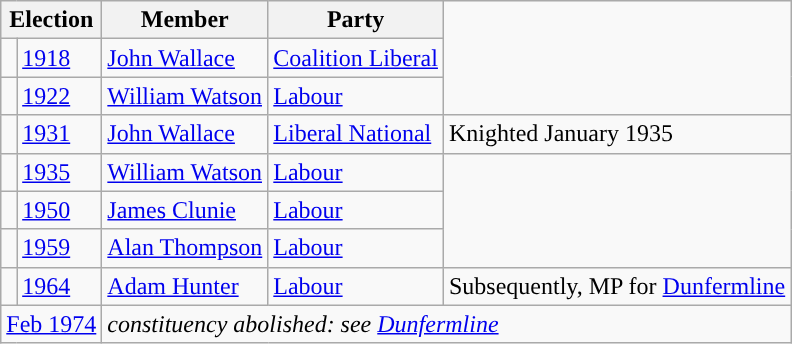<table class="wikitable">
<tr>
<th colspan="2">Election</th>
<th>Member</th>
<th>Party</th>
</tr>
<tr>
<td style="color:inherit;background-color: "></td>
<td><a href='#'>1918</a></td>
<td><a href='#'>John Wallace</a></td>
<td><a href='#'>Coalition Liberal</a></td>
</tr>
<tr>
<td style="color:inherit;background-color: "></td>
<td><a href='#'>1922</a></td>
<td><a href='#'>William Watson</a></td>
<td><a href='#'>Labour</a></td>
</tr>
<tr>
<td style="color:inherit;background-color: "></td>
<td><a href='#'>1931</a></td>
<td><a href='#'>John Wallace</a></td>
<td><a href='#'>Liberal National</a></td>
<td>Knighted January 1935</td>
</tr>
<tr>
<td style="color:inherit;background-color: "></td>
<td><a href='#'>1935</a></td>
<td><a href='#'>William Watson</a></td>
<td><a href='#'>Labour</a></td>
</tr>
<tr>
<td style="color:inherit;background-color: "></td>
<td><a href='#'>1950</a></td>
<td><a href='#'>James Clunie</a></td>
<td><a href='#'>Labour</a></td>
</tr>
<tr>
<td style="color:inherit;background-color: "></td>
<td><a href='#'>1959</a></td>
<td><a href='#'>Alan Thompson</a></td>
<td><a href='#'>Labour</a></td>
</tr>
<tr>
<td style="color:inherit;background-color: "></td>
<td><a href='#'>1964</a></td>
<td><a href='#'>Adam Hunter</a></td>
<td><a href='#'>Labour</a></td>
<td>Subsequently, MP for <a href='#'>Dunfermline</a></td>
</tr>
<tr>
<td colspan="2" align="center"><a href='#'>Feb 1974</a></td>
<td colspan="3"><em>constituency abolished: see <a href='#'>Dunfermline</a></em></td>
</tr>
</table>
